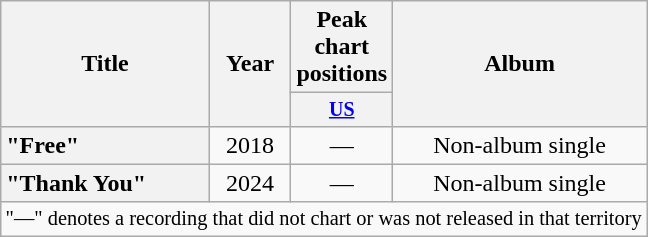<table class="wikitable plainrowheaders" style="text-align:center;">
<tr>
<th rowspan="2" scope="col">Title</th>
<th rowspan="2" scope="col">Year</th>
<th scope="col">Peak chart positions</th>
<th rowspan="2" scope="col">Album</th>
</tr>
<tr style="font-size:smaller;">
<th style="width:50px;"><a href='#'>US</a></th>
</tr>
<tr>
<th scope="row"; style="text-align:left;">"Free"</th>
<td>2018</td>
<td>—</td>
<td>Non-album single</td>
</tr>
<tr>
<th scope="row"; style="text-align:left;">"Thank You"</th>
<td>2024</td>
<td>—</td>
<td>Non-album single</td>
</tr>
<tr>
<td colspan="4" style="font-size:85%">"—" denotes a recording that did not chart or was not released in that territory</td>
</tr>
</table>
